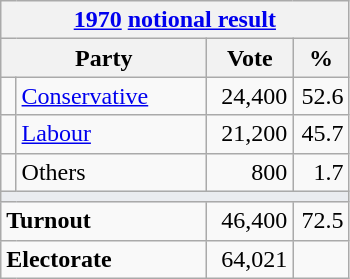<table class="wikitable">
<tr>
<th colspan="4"><a href='#'>1970</a> <a href='#'>notional result</a></th>
</tr>
<tr>
<th bgcolor="#DDDDFF" width="130px" colspan="2">Party</th>
<th bgcolor="#DDDDFF" width="50px">Vote</th>
<th bgcolor="#DDDDFF" width="30px">%</th>
</tr>
<tr>
<td></td>
<td><a href='#'>Conservative</a></td>
<td align=right>24,400</td>
<td align=right>52.6</td>
</tr>
<tr>
<td></td>
<td><a href='#'>Labour</a></td>
<td align=right>21,200</td>
<td align=right>45.7</td>
</tr>
<tr>
<td></td>
<td>Others</td>
<td align=right>800</td>
<td align=right>1.7</td>
</tr>
<tr>
<td colspan="4" bgcolor="#EAECF0"></td>
</tr>
<tr>
<td colspan="2"><strong>Turnout</strong></td>
<td align=right>46,400</td>
<td align=right>72.5</td>
</tr>
<tr>
<td colspan="2"><strong>Electorate</strong></td>
<td align=right>64,021</td>
</tr>
</table>
